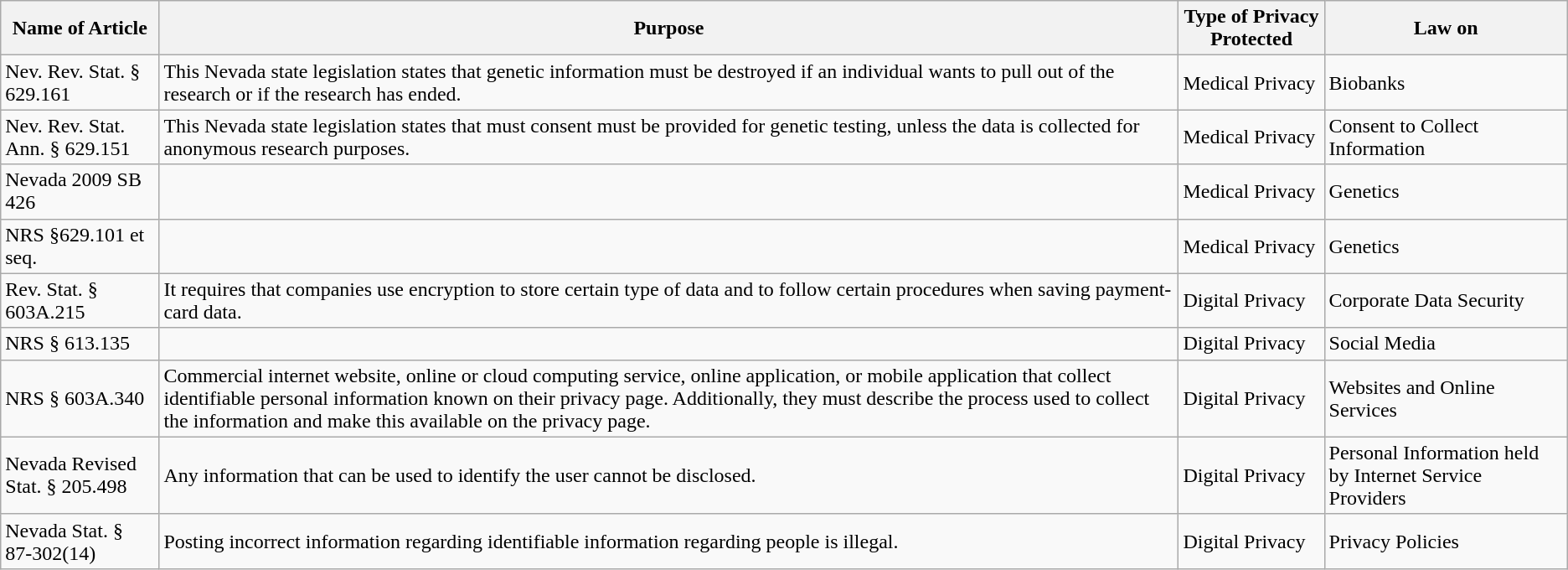<table class="wikitable">
<tr>
<th>Name of Article</th>
<th>Purpose</th>
<th>Type of Privacy Protected</th>
<th>Law on</th>
</tr>
<tr>
<td>Nev. Rev. Stat. § 629.161</td>
<td>This Nevada state legislation states that genetic information must be destroyed if an individual wants to pull out of the research or if the research has ended.</td>
<td>Medical Privacy</td>
<td>Biobanks</td>
</tr>
<tr>
<td>Nev. Rev. Stat. Ann. § 629.151</td>
<td>This Nevada state legislation states that must consent must be provided for genetic testing, unless the data is collected for anonymous research purposes.</td>
<td>Medical Privacy</td>
<td>Consent to Collect Information</td>
</tr>
<tr>
<td>Nevada 2009 SB 426</td>
<td></td>
<td>Medical Privacy</td>
<td>Genetics</td>
</tr>
<tr>
<td>NRS §629.101 et seq.</td>
<td></td>
<td>Medical Privacy</td>
<td>Genetics</td>
</tr>
<tr>
<td>Rev. Stat. § 603A.215</td>
<td>It requires that companies use encryption to store certain type of data and to follow certain procedures when saving payment-card data.</td>
<td>Digital Privacy</td>
<td>Corporate Data Security</td>
</tr>
<tr>
<td>NRS § 613.135</td>
<td></td>
<td>Digital Privacy</td>
<td>Social Media</td>
</tr>
<tr>
<td>NRS § 603A.340</td>
<td>Commercial internet website, online or cloud computing service, online application, or mobile application that collect identifiable personal information known on their privacy page. Additionally, they must describe the process used to collect the information and make this available on the privacy page.</td>
<td>Digital Privacy</td>
<td>Websites and Online Services</td>
</tr>
<tr>
<td>Nevada Revised Stat. § 205.498</td>
<td>Any information that can be used to identify the user cannot be disclosed.</td>
<td>Digital Privacy</td>
<td>Personal Information held by Internet Service Providers</td>
</tr>
<tr>
<td>Nevada Stat. § 87-302(14)</td>
<td>Posting incorrect information regarding identifiable information regarding people is illegal.</td>
<td>Digital Privacy</td>
<td>Privacy Policies</td>
</tr>
</table>
